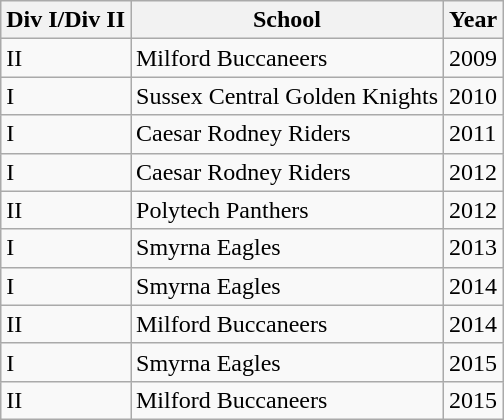<table class="wikitable" style="float:left;">
<tr style="white-space:nowrap;">
<th>Div I/Div II</th>
<th>School</th>
<th>Year</th>
</tr>
<tr>
<td>II</td>
<td>Milford Buccaneers</td>
<td>2009</td>
</tr>
<tr>
<td>I</td>
<td>Sussex Central Golden Knights</td>
<td>2010</td>
</tr>
<tr>
<td>I</td>
<td>Caesar Rodney Riders</td>
<td>2011</td>
</tr>
<tr>
<td>I</td>
<td>Caesar Rodney Riders</td>
<td>2012</td>
</tr>
<tr>
<td>II</td>
<td>Polytech Panthers</td>
<td>2012</td>
</tr>
<tr>
<td>I</td>
<td>Smyrna Eagles</td>
<td>2013</td>
</tr>
<tr>
<td>I</td>
<td>Smyrna Eagles</td>
<td>2014</td>
</tr>
<tr>
<td>II</td>
<td>Milford Buccaneers</td>
<td>2014</td>
</tr>
<tr>
<td>I</td>
<td>Smyrna Eagles</td>
<td>2015</td>
</tr>
<tr>
<td>II</td>
<td>Milford Buccaneers</td>
<td>2015</td>
</tr>
</table>
